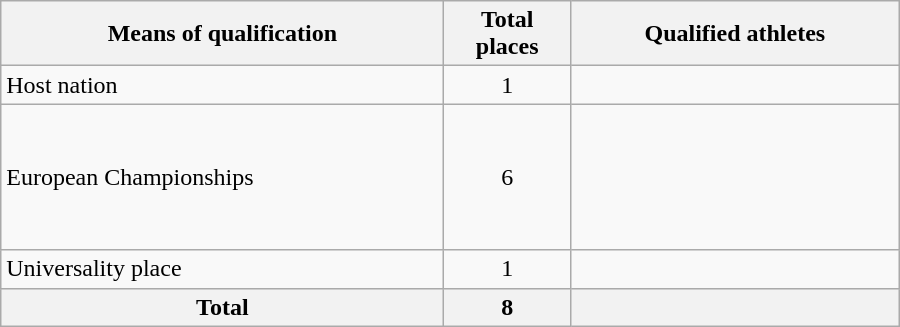<table class="wikitable" width=600>
<tr>
<th>Means of qualification</th>
<th>Total<br>places</th>
<th>Qualified athletes</th>
</tr>
<tr>
<td>Host nation</td>
<td align="center">1</td>
<td></td>
</tr>
<tr>
<td>European Championships</td>
<td align="center">6</td>
<td><br><br><br><br><br></td>
</tr>
<tr>
<td>Universality place</td>
<td align="center">1</td>
<td></td>
</tr>
<tr>
<th>Total</th>
<th>8</th>
<th></th>
</tr>
</table>
